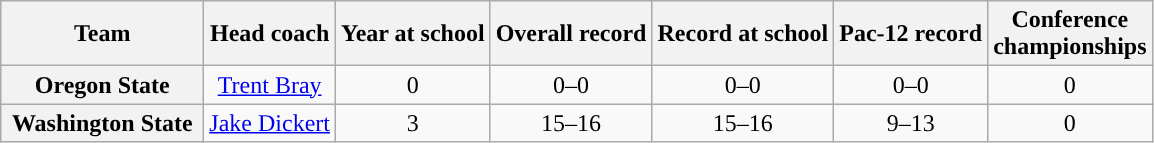<table class="wikitable sortable" style="text-align: center;">
<tr>
<th style="width:8em;">Team</th>
<th>Head coach</th>
<th>Year at school</th>
<th>Overall record</th>
<th>Record at school</th>
<th>Pac-12 record</th>
<th>Conference <br> championships</th>
</tr>
<tr>
<th>Oregon State</th>
<td><a href='#'>Trent Bray</a></td>
<td>0</td>
<td>0–0</td>
<td>0–0</td>
<td>0–0</td>
<td>0</td>
</tr>
<tr>
<th>Washington State</th>
<td><a href='#'>Jake Dickert</a></td>
<td>3</td>
<td>15–16</td>
<td>15–16</td>
<td>9–13</td>
<td>0</td>
</tr>
</table>
